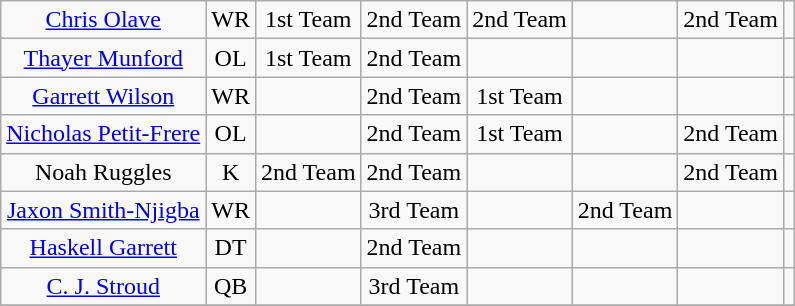<table class="wikitable sortable sortable" style="text-align: center">
<tr>
<td><a href='#'>Chris Olave</a></td>
<td>WR</td>
<td>1st Team</td>
<td>2nd Team</td>
<td>2nd Team</td>
<td></td>
<td>2nd Team</td>
<td></td>
</tr>
<tr>
<td><a href='#'>Thayer Munford</a></td>
<td>OL</td>
<td>1st Team</td>
<td>2nd Team</td>
<td></td>
<td></td>
<td></td>
<td></td>
</tr>
<tr>
<td><a href='#'>Garrett Wilson</a></td>
<td>WR</td>
<td></td>
<td>2nd Team</td>
<td>1st Team</td>
<td></td>
<td></td>
<td></td>
</tr>
<tr>
<td><a href='#'>Nicholas Petit-Frere</a></td>
<td>OL</td>
<td></td>
<td>2nd Team</td>
<td>1st Team</td>
<td></td>
<td>2nd Team</td>
<td></td>
</tr>
<tr>
<td>Noah Ruggles</td>
<td>K</td>
<td>2nd Team</td>
<td>2nd Team</td>
<td></td>
<td></td>
<td>2nd Team</td>
<td></td>
</tr>
<tr>
<td><a href='#'>Jaxon Smith-Njigba</a></td>
<td>WR</td>
<td></td>
<td>3rd Team</td>
<td></td>
<td>2nd Team</td>
<td></td>
<td></td>
</tr>
<tr>
<td><a href='#'>Haskell Garrett</a></td>
<td>DT</td>
<td></td>
<td>2nd Team</td>
<td></td>
<td></td>
<td></td>
<td></td>
</tr>
<tr>
<td><a href='#'>C. J. Stroud</a></td>
<td>QB</td>
<td></td>
<td>3rd Team</td>
<td></td>
<td></td>
<td></td>
<td></td>
</tr>
<tr>
</tr>
</table>
